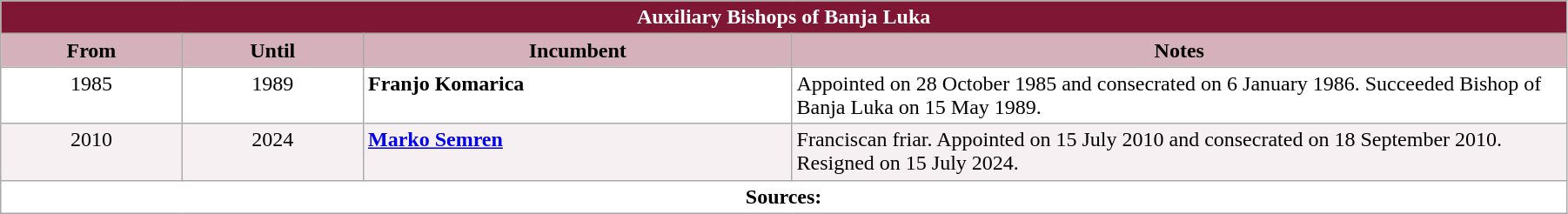<table class="wikitable" style="width:95%; border:1">
<tr>
<th colspan="4" style="background-color: #7F1734; color: white;">Auxiliary Bishops of Banja Luka</th>
</tr>
<tr>
<th style="background-color: #D4B1BB; width: 11%;">From</th>
<th style="background-color: #D4B1BB; width: 11%;">Until</th>
<th style="background-color: #D4B1BB; width: 26%;">Incumbent</th>
<th style="background-color: #D4B1BB; width: 47%;">Notes</th>
</tr>
<tr valign="top" style="background-color: white;">
<td style="text-align: center;">1985</td>
<td style="text-align: center;">1989</td>
<td><strong>Franjo Komarica</strong></td>
<td>Appointed on 28 October 1985 and consecrated on 6 January 1986. Succeeded Bishop of Banja Luka on 15 May 1989.</td>
</tr>
<tr valign="top" style="background-color: #F7F0F2;">
<td style="text-align: center;">2010</td>
<td style="text-align: center;">2024</td>
<td><strong><a href='#'>Marko Semren</a></strong></td>
<td>Franciscan friar. Appointed on 15 July 2010 and consecrated on 18 September 2010. Resigned on 15 July 2024.</td>
</tr>
<tr valign="top" style="background-color: white;">
<td colspan="5" style="text-align: center;"><strong>Sources:</strong></td>
</tr>
</table>
